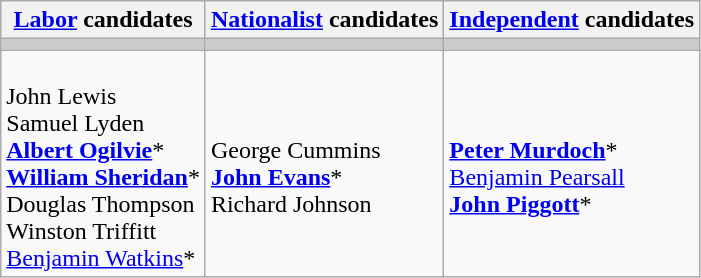<table class="wikitable">
<tr>
<th><a href='#'>Labor</a> candidates</th>
<th><a href='#'>Nationalist</a> candidates</th>
<th><a href='#'>Independent</a> candidates</th>
</tr>
<tr bgcolor="#cccccc">
<td></td>
<td></td>
<td></td>
</tr>
<tr>
<td><br>John Lewis<br>
Samuel Lyden<br>
<strong><a href='#'>Albert Ogilvie</a></strong>*<br>
<strong><a href='#'>William Sheridan</a></strong>*<br>
Douglas Thompson<br>
Winston Triffitt<br>
<a href='#'>Benjamin Watkins</a>*</td>
<td><br>George Cummins<br>
<strong><a href='#'>John Evans</a></strong>*<br>
Richard Johnson</td>
<td><br><strong><a href='#'>Peter Murdoch</a></strong>*<br>
<a href='#'>Benjamin Pearsall</a><br>
<strong><a href='#'>John Piggott</a></strong>*</td>
</tr>
</table>
